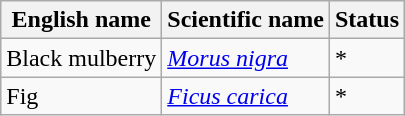<table class="wikitable" |>
<tr>
<th>English name</th>
<th>Scientific name</th>
<th>Status</th>
</tr>
<tr>
<td>Black mulberry</td>
<td><em><a href='#'>Morus nigra</a></em></td>
<td>*</td>
</tr>
<tr>
<td>Fig</td>
<td><em><a href='#'>Ficus carica</a></em></td>
<td>*</td>
</tr>
</table>
